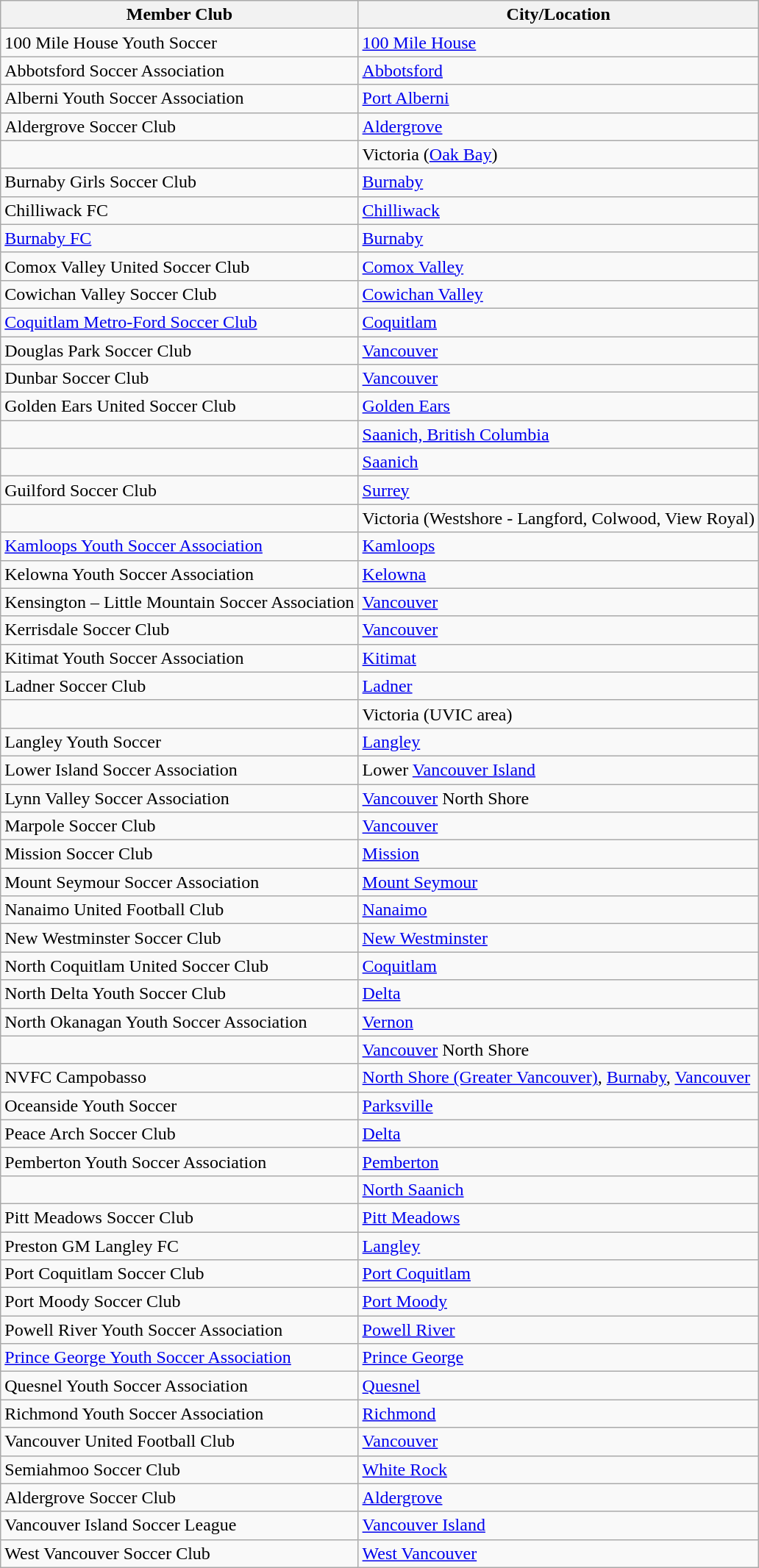<table class="wikitable sortable">
<tr>
<th>Member Club</th>
<th>City/Location</th>
</tr>
<tr>
<td>100 Mile House Youth Soccer</td>
<td><a href='#'>100 Mile House</a></td>
</tr>
<tr>
<td>Abbotsford Soccer Association</td>
<td><a href='#'>Abbotsford</a></td>
</tr>
<tr>
<td>Alberni Youth Soccer Association</td>
<td><a href='#'>Port Alberni</a></td>
</tr>
<tr>
<td>Aldergrove Soccer Club</td>
<td><a href='#'>Aldergrove</a></td>
</tr>
<tr>
<td></td>
<td>Victoria (<a href='#'>Oak Bay</a>)</td>
</tr>
<tr>
<td>Burnaby Girls Soccer Club</td>
<td><a href='#'>Burnaby</a></td>
</tr>
<tr>
<td>Chilliwack FC</td>
<td><a href='#'>Chilliwack</a></td>
</tr>
<tr>
<td><a href='#'>Burnaby FC</a></td>
<td><a href='#'>Burnaby</a></td>
</tr>
<tr>
<td>Comox Valley United Soccer Club</td>
<td><a href='#'>Comox Valley</a></td>
</tr>
<tr>
<td>Cowichan Valley Soccer Club</td>
<td><a href='#'>Cowichan Valley</a></td>
</tr>
<tr>
<td><a href='#'>Coquitlam Metro-Ford Soccer Club</a></td>
<td><a href='#'>Coquitlam</a></td>
</tr>
<tr>
<td>Douglas Park Soccer Club</td>
<td><a href='#'>Vancouver</a></td>
</tr>
<tr>
<td>Dunbar Soccer Club</td>
<td><a href='#'>Vancouver</a></td>
</tr>
<tr>
<td>Golden Ears United Soccer Club</td>
<td><a href='#'>Golden Ears</a></td>
</tr>
<tr>
<td></td>
<td><a href='#'>Saanich, British Columbia</a></td>
</tr>
<tr>
<td></td>
<td><a href='#'>Saanich</a></td>
</tr>
<tr>
<td>Guilford Soccer Club</td>
<td><a href='#'>Surrey</a></td>
</tr>
<tr>
<td></td>
<td>Victoria (Westshore - Langford, Colwood, View Royal)</td>
</tr>
<tr>
<td><a href='#'>Kamloops Youth Soccer Association</a></td>
<td><a href='#'>Kamloops</a></td>
</tr>
<tr>
<td>Kelowna Youth Soccer Association</td>
<td><a href='#'>Kelowna</a></td>
</tr>
<tr>
<td>Kensington – Little Mountain Soccer Association</td>
<td><a href='#'>Vancouver</a></td>
</tr>
<tr>
<td>Kerrisdale Soccer Club</td>
<td><a href='#'>Vancouver</a></td>
</tr>
<tr>
<td>Kitimat Youth Soccer Association</td>
<td><a href='#'>Kitimat</a></td>
</tr>
<tr>
<td>Ladner Soccer Club</td>
<td><a href='#'>Ladner</a></td>
</tr>
<tr>
<td></td>
<td>Victoria (UVIC area)</td>
</tr>
<tr>
<td>Langley Youth Soccer</td>
<td><a href='#'>Langley</a></td>
</tr>
<tr>
<td>Lower Island Soccer Association</td>
<td>Lower <a href='#'>Vancouver Island</a></td>
</tr>
<tr>
<td>Lynn Valley Soccer Association</td>
<td><a href='#'>Vancouver</a> North Shore</td>
</tr>
<tr>
<td>Marpole Soccer Club</td>
<td><a href='#'>Vancouver</a></td>
</tr>
<tr>
<td>Mission Soccer Club</td>
<td><a href='#'>Mission</a></td>
</tr>
<tr>
<td>Mount Seymour Soccer Association</td>
<td><a href='#'>Mount Seymour</a></td>
</tr>
<tr>
<td>Nanaimo United Football Club</td>
<td><a href='#'>Nanaimo</a></td>
</tr>
<tr>
<td>New Westminster Soccer Club</td>
<td><a href='#'>New Westminster</a></td>
</tr>
<tr>
<td>North Coquitlam United Soccer Club</td>
<td><a href='#'>Coquitlam</a></td>
</tr>
<tr>
<td>North Delta Youth Soccer Club</td>
<td><a href='#'>Delta</a></td>
</tr>
<tr>
<td>North Okanagan Youth Soccer Association</td>
<td><a href='#'>Vernon</a></td>
</tr>
<tr>
<td></td>
<td><a href='#'>Vancouver</a> North Shore</td>
</tr>
<tr>
<td>NVFC Campobasso</td>
<td><a href='#'>North Shore (Greater Vancouver)</a>, <a href='#'>Burnaby</a>, <a href='#'>Vancouver</a></td>
</tr>
<tr>
<td>Oceanside Youth Soccer</td>
<td><a href='#'>Parksville</a></td>
</tr>
<tr>
<td>Peace Arch Soccer Club</td>
<td><a href='#'>Delta</a></td>
</tr>
<tr>
<td>Pemberton Youth Soccer Association</td>
<td><a href='#'>Pemberton</a></td>
</tr>
<tr>
<td></td>
<td><a href='#'>North Saanich</a></td>
</tr>
<tr>
<td>Pitt Meadows Soccer Club</td>
<td><a href='#'>Pitt Meadows</a></td>
</tr>
<tr>
<td>Preston GM Langley FC</td>
<td><a href='#'>Langley</a></td>
</tr>
<tr>
<td>Port Coquitlam Soccer Club</td>
<td><a href='#'>Port Coquitlam</a></td>
</tr>
<tr>
<td>Port Moody Soccer Club</td>
<td><a href='#'>Port Moody</a></td>
</tr>
<tr>
<td>Powell River Youth Soccer Association</td>
<td><a href='#'>Powell River</a></td>
</tr>
<tr>
<td><a href='#'>Prince George Youth Soccer Association</a></td>
<td><a href='#'>Prince George</a></td>
</tr>
<tr>
<td>Quesnel Youth Soccer Association</td>
<td><a href='#'>Quesnel</a></td>
</tr>
<tr>
<td>Richmond Youth Soccer Association</td>
<td><a href='#'>Richmond</a></td>
</tr>
<tr>
<td>Vancouver United Football Club</td>
<td><a href='#'>Vancouver</a></td>
</tr>
<tr>
<td>Semiahmoo Soccer Club</td>
<td><a href='#'>White Rock</a></td>
</tr>
<tr>
<td>Aldergrove Soccer Club</td>
<td><a href='#'>Aldergrove</a></td>
</tr>
<tr>
<td>Vancouver Island Soccer League</td>
<td><a href='#'>Vancouver Island</a></td>
</tr>
<tr>
<td>West Vancouver Soccer Club</td>
<td><a href='#'>West Vancouver</a></td>
</tr>
</table>
